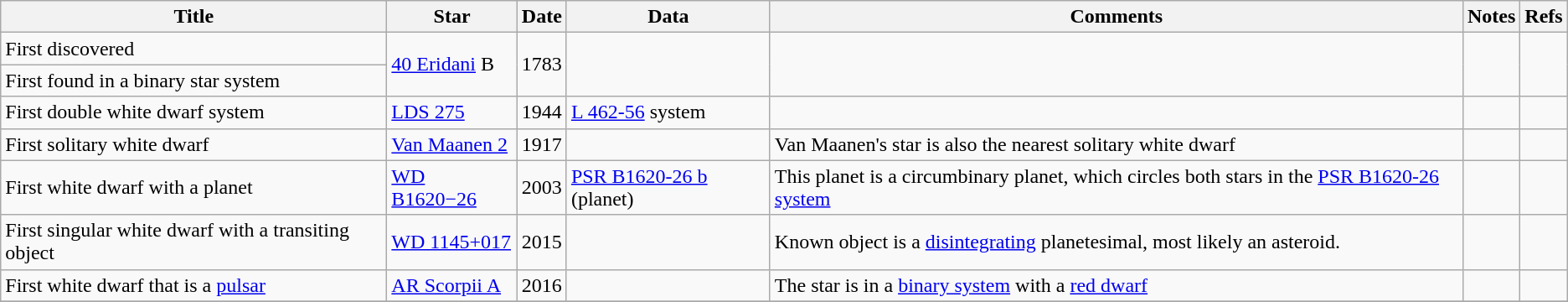<table class="wikitable sortable">
<tr>
<th>Title</th>
<th>Star</th>
<th>Date</th>
<th>Data</th>
<th>Comments</th>
<th>Notes</th>
<th>Refs</th>
</tr>
<tr>
<td>First discovered</td>
<td rowspan="2"><a href='#'>40 Eridani</a> B</td>
<td rowspan="2">1783</td>
<td rowspan="2"></td>
<td rowspan="2"></td>
<td rowspan="2"></td>
<td rowspan="2"></td>
</tr>
<tr>
<td>First found in a binary star system</td>
</tr>
<tr>
<td>First double white dwarf system</td>
<td><a href='#'>LDS 275</a></td>
<td>1944</td>
<td><a href='#'>L 462-56</a> system</td>
<td></td>
<td></td>
<td></td>
</tr>
<tr>
<td>First solitary white dwarf</td>
<td><a href='#'>Van Maanen 2</a></td>
<td>1917</td>
<td></td>
<td>Van Maanen's star is also the nearest solitary white dwarf</td>
<td></td>
<td></td>
</tr>
<tr>
<td>First white dwarf with a planet</td>
<td><a href='#'>WD B1620−26</a></td>
<td>2003</td>
<td><a href='#'>PSR B1620-26 b</a> (planet)</td>
<td>This planet is a circumbinary planet, which circles both stars in the <a href='#'>PSR B1620-26 system</a></td>
<td></td>
<td></td>
</tr>
<tr>
<td>First singular white dwarf with a transiting object</td>
<td><a href='#'>WD 1145+017</a></td>
<td>2015</td>
<td></td>
<td>Known object is a <a href='#'>disintegrating</a> planetesimal, most likely an asteroid.</td>
<td></td>
<td></td>
</tr>
<tr>
<td>First white dwarf that is a <a href='#'>pulsar</a></td>
<td><a href='#'>AR Scorpii A</a></td>
<td>2016</td>
<td></td>
<td>The star is in a <a href='#'>binary system</a> with a <a href='#'>red dwarf</a></td>
<td></td>
<td></td>
</tr>
<tr>
</tr>
</table>
